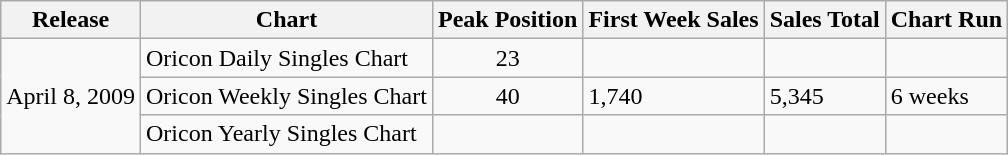<table class="wikitable">
<tr>
<th>Release</th>
<th>Chart</th>
<th>Peak Position</th>
<th>First Week Sales</th>
<th>Sales Total</th>
<th>Chart Run</th>
</tr>
<tr>
<td rowspan="3">April 8, 2009</td>
<td>Oricon Daily Singles Chart</td>
<td align="center">23</td>
<td></td>
<td></td>
<td></td>
</tr>
<tr>
<td>Oricon Weekly Singles Chart</td>
<td align="center">40</td>
<td>1,740</td>
<td>5,345</td>
<td>6 weeks</td>
</tr>
<tr>
<td>Oricon Yearly Singles Chart</td>
<td align="center"></td>
<td></td>
<td></td>
<td></td>
</tr>
</table>
